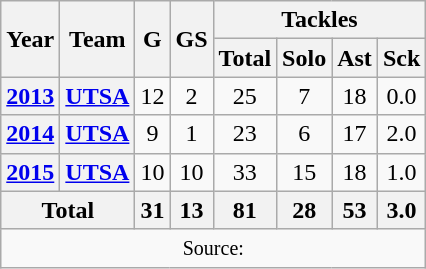<table class="wikitable" style="text-align: center;">
<tr>
<th rowspan=2>Year</th>
<th rowspan=2>Team</th>
<th rowspan=2>G</th>
<th rowspan=2>GS</th>
<th colspan=4>Tackles</th>
</tr>
<tr>
<th>Total</th>
<th>Solo</th>
<th>Ast</th>
<th>Sck</th>
</tr>
<tr>
<th><a href='#'>2013</a></th>
<th><a href='#'>UTSA</a></th>
<td>12</td>
<td>2</td>
<td>25</td>
<td>7</td>
<td>18</td>
<td>0.0</td>
</tr>
<tr>
<th><a href='#'>2014</a></th>
<th><a href='#'>UTSA</a></th>
<td>9</td>
<td>1</td>
<td>23</td>
<td>6</td>
<td>17</td>
<td>2.0</td>
</tr>
<tr>
<th><a href='#'>2015</a></th>
<th><a href='#'>UTSA</a></th>
<td>10</td>
<td>10</td>
<td>33</td>
<td>15</td>
<td>18</td>
<td>1.0</td>
</tr>
<tr>
<th colspan=2>Total</th>
<th>31</th>
<th>13</th>
<th>81</th>
<th>28</th>
<th>53</th>
<th>3.0</th>
</tr>
<tr>
<td colspan="8"><small>Source: </small></td>
</tr>
</table>
